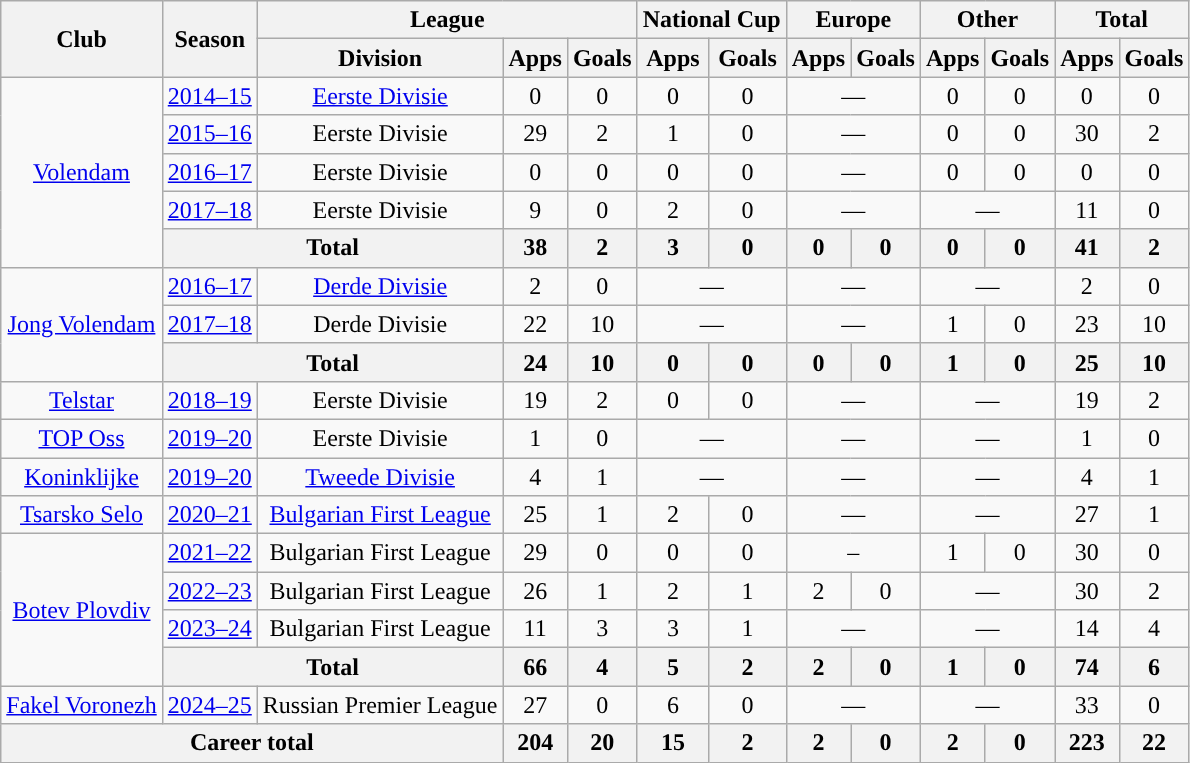<table class="wikitable" style="text-align: center;">
<tr>
<th rowspan="2">Club</th>
<th rowspan="2">Season</th>
<th colspan="3">League</th>
<th colspan="2">National Cup</th>
<th colspan="2">Europe</th>
<th colspan="2">Other</th>
<th colspan="2">Total</th>
</tr>
<tr>
<th>Division</th>
<th>Apps</th>
<th>Goals</th>
<th>Apps</th>
<th>Goals</th>
<th>Apps</th>
<th>Goals</th>
<th>Apps</th>
<th>Goals</th>
<th>Apps</th>
<th>Goals</th>
</tr>
<tr>
<td rowspan="5"><a href='#'>Volendam</a></td>
<td><a href='#'>2014–15</a></td>
<td><a href='#'>Eerste Divisie</a></td>
<td>0</td>
<td>0</td>
<td>0</td>
<td>0</td>
<td colspan="2">—</td>
<td>0</td>
<td>0</td>
<td>0</td>
<td>0</td>
</tr>
<tr>
<td><a href='#'>2015–16</a></td>
<td>Eerste Divisie</td>
<td>29</td>
<td>2</td>
<td>1</td>
<td>0</td>
<td colspan="2">—</td>
<td>0</td>
<td>0</td>
<td>30</td>
<td>2</td>
</tr>
<tr>
<td><a href='#'>2016–17</a></td>
<td>Eerste Divisie</td>
<td>0</td>
<td>0</td>
<td>0</td>
<td>0</td>
<td colspan="2">—</td>
<td>0</td>
<td>0</td>
<td>0</td>
<td>0</td>
</tr>
<tr>
<td><a href='#'>2017–18</a></td>
<td>Eerste Divisie</td>
<td>9</td>
<td>0</td>
<td>2</td>
<td>0</td>
<td colspan="2">—</td>
<td colspan="2">—</td>
<td>11</td>
<td>0</td>
</tr>
<tr>
<th colspan='2"'>Total</th>
<th>38</th>
<th>2</th>
<th>3</th>
<th>0</th>
<th>0</th>
<th>0</th>
<th>0</th>
<th>0</th>
<th>41</th>
<th>2</th>
</tr>
<tr>
<td rowspan="3"><a href='#'>Jong Volendam</a></td>
<td><a href='#'>2016–17</a></td>
<td><a href='#'>Derde Divisie</a></td>
<td>2</td>
<td>0</td>
<td colspan="2">—</td>
<td colspan="2">—</td>
<td colspan="2">—</td>
<td>2</td>
<td>0</td>
</tr>
<tr>
<td><a href='#'>2017–18</a></td>
<td>Derde Divisie</td>
<td>22</td>
<td>10</td>
<td colspan="2">—</td>
<td colspan="2">—</td>
<td>1</td>
<td>0</td>
<td>23</td>
<td>10</td>
</tr>
<tr>
<th colspan=2>Total</th>
<th>24</th>
<th>10</th>
<th>0</th>
<th>0</th>
<th>0</th>
<th>0</th>
<th>1</th>
<th>0</th>
<th>25</th>
<th>10</th>
</tr>
<tr>
<td><a href='#'>Telstar</a></td>
<td><a href='#'>2018–19</a></td>
<td>Eerste Divisie</td>
<td>19</td>
<td>2</td>
<td>0</td>
<td>0</td>
<td colspan="2">—</td>
<td colspan="2">—</td>
<td>19</td>
<td>2</td>
</tr>
<tr>
<td><a href='#'>TOP Oss</a></td>
<td><a href='#'>2019–20</a></td>
<td>Eerste Divisie</td>
<td>1</td>
<td>0</td>
<td colspan="2">—</td>
<td colspan="2">—</td>
<td colspan="2">—</td>
<td>1</td>
<td>0</td>
</tr>
<tr>
<td><a href='#'>Koninklijke</a></td>
<td><a href='#'>2019–20</a></td>
<td><a href='#'>Tweede Divisie</a></td>
<td>4</td>
<td>1</td>
<td colspan="2">—</td>
<td colspan="2">—</td>
<td colspan="2">—</td>
<td>4</td>
<td>1</td>
</tr>
<tr>
<td><a href='#'>Tsarsko Selo</a></td>
<td><a href='#'>2020–21</a></td>
<td><a href='#'>Bulgarian First League</a></td>
<td>25</td>
<td>1</td>
<td>2</td>
<td>0</td>
<td colspan="2">—</td>
<td colspan="2">—</td>
<td>27</td>
<td>1</td>
</tr>
<tr>
<td rowspan="4"><a href='#'>Botev Plovdiv</a></td>
<td><a href='#'>2021–22</a></td>
<td>Bulgarian First League</td>
<td>29</td>
<td>0</td>
<td>0</td>
<td>0</td>
<td colspan=2>–</td>
<td>1</td>
<td>0</td>
<td>30</td>
<td>0</td>
</tr>
<tr>
<td><a href='#'>2022–23</a></td>
<td>Bulgarian First League</td>
<td>26</td>
<td>1</td>
<td>2</td>
<td>1</td>
<td>2</td>
<td>0</td>
<td colspan="2">—</td>
<td>30</td>
<td>2</td>
</tr>
<tr>
<td><a href='#'>2023–24</a></td>
<td>Bulgarian First League</td>
<td>11</td>
<td>3</td>
<td>3</td>
<td>1</td>
<td colspan="2">—</td>
<td colspan="2">—</td>
<td>14</td>
<td>4</td>
</tr>
<tr>
<th colspan="2">Total</th>
<th>66</th>
<th>4</th>
<th>5</th>
<th>2</th>
<th>2</th>
<th>0</th>
<th>1</th>
<th>0</th>
<th>74</th>
<th>6</th>
</tr>
<tr>
<td><a href='#'>Fakel Voronezh</a></td>
<td><a href='#'>2024–25</a></td>
<td>Russian Premier League</td>
<td>27</td>
<td>0</td>
<td>6</td>
<td>0</td>
<td colspan="2">—</td>
<td colspan="2">—</td>
<td>33</td>
<td>0</td>
</tr>
<tr>
<th colspan="3">Career total</th>
<th>204</th>
<th>20</th>
<th>15</th>
<th>2</th>
<th>2</th>
<th>0</th>
<th>2</th>
<th>0</th>
<th>223</th>
<th>22</th>
</tr>
</table>
